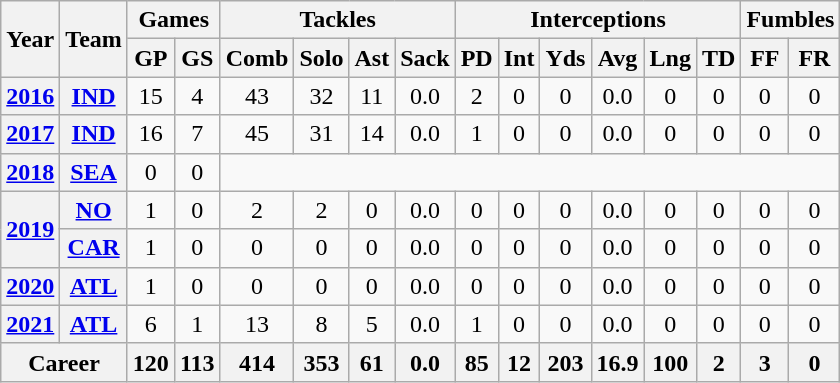<table class="wikitable" style="text-align:center;">
<tr>
<th rowspan="2">Year</th>
<th rowspan="2">Team</th>
<th colspan="2">Games</th>
<th colspan="4">Tackles</th>
<th colspan="6">Interceptions</th>
<th colspan="2">Fumbles</th>
</tr>
<tr>
<th>GP</th>
<th>GS</th>
<th>Comb</th>
<th>Solo</th>
<th>Ast</th>
<th>Sack</th>
<th>PD</th>
<th>Int</th>
<th>Yds</th>
<th>Avg</th>
<th>Lng</th>
<th>TD</th>
<th>FF</th>
<th>FR</th>
</tr>
<tr>
<th><a href='#'>2016</a></th>
<th><a href='#'>IND</a></th>
<td>15</td>
<td>4</td>
<td>43</td>
<td>32</td>
<td>11</td>
<td>0.0</td>
<td>2</td>
<td>0</td>
<td>0</td>
<td>0.0</td>
<td>0</td>
<td>0</td>
<td>0</td>
<td>0</td>
</tr>
<tr>
<th><a href='#'>2017</a></th>
<th><a href='#'>IND</a></th>
<td>16</td>
<td>7</td>
<td>45</td>
<td>31</td>
<td>14</td>
<td>0.0</td>
<td>1</td>
<td>0</td>
<td>0</td>
<td>0.0</td>
<td>0</td>
<td>0</td>
<td>0</td>
<td>0</td>
</tr>
<tr>
<th><a href='#'>2018</a></th>
<th><a href='#'>SEA</a></th>
<td>0</td>
<td>0</td>
<td colspan="16"></td>
</tr>
<tr>
<th rowspan="2"><a href='#'>2019</a></th>
<th><a href='#'>NO</a></th>
<td>1</td>
<td>0</td>
<td>2</td>
<td>2</td>
<td>0</td>
<td>0.0</td>
<td>0</td>
<td>0</td>
<td>0</td>
<td>0.0</td>
<td>0</td>
<td>0</td>
<td>0</td>
<td>0</td>
</tr>
<tr>
<th><a href='#'>CAR</a></th>
<td>1</td>
<td>0</td>
<td>0</td>
<td>0</td>
<td>0</td>
<td>0.0</td>
<td>0</td>
<td>0</td>
<td>0</td>
<td>0.0</td>
<td>0</td>
<td>0</td>
<td>0</td>
<td>0</td>
</tr>
<tr>
<th><a href='#'>2020</a></th>
<th><a href='#'>ATL</a></th>
<td>1</td>
<td>0</td>
<td>0</td>
<td>0</td>
<td>0</td>
<td>0.0</td>
<td>0</td>
<td>0</td>
<td>0</td>
<td>0.0</td>
<td>0</td>
<td>0</td>
<td>0</td>
<td>0</td>
</tr>
<tr>
<th><a href='#'>2021</a></th>
<th><a href='#'>ATL</a></th>
<td>6</td>
<td>1</td>
<td>13</td>
<td>8</td>
<td>5</td>
<td>0.0</td>
<td>1</td>
<td>0</td>
<td>0</td>
<td>0.0</td>
<td>0</td>
<td>0</td>
<td>0</td>
<td>0</td>
</tr>
<tr>
<th colspan="2">Career</th>
<th>120</th>
<th>113</th>
<th>414</th>
<th>353</th>
<th>61</th>
<th>0.0</th>
<th>85</th>
<th>12</th>
<th>203</th>
<th>16.9</th>
<th>100</th>
<th>2</th>
<th>3</th>
<th>0</th>
</tr>
</table>
